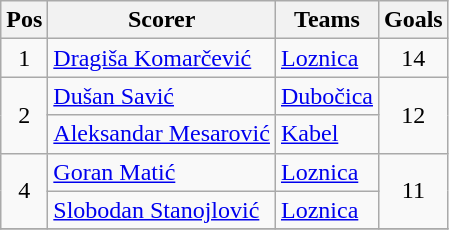<table class="wikitable">
<tr>
<th>Pos</th>
<th>Scorer</th>
<th>Teams</th>
<th align=center>Goals</th>
</tr>
<tr>
<td style="text-align:center">1</td>
<td> <a href='#'>Dragiša Komarčević</a></td>
<td><a href='#'>Loznica</a></td>
<td style="text-align:center">14</td>
</tr>
<tr>
<td rowspan=2 style="text-align:center">2</td>
<td> <a href='#'>Dušan Savić</a></td>
<td><a href='#'>Dubočica</a></td>
<td rowspan=2 style="text-align:center">12</td>
</tr>
<tr>
<td> <a href='#'>Aleksandar Mesarović</a></td>
<td><a href='#'>Kabel</a></td>
</tr>
<tr>
<td rowspan=2 style="text-align:center">4</td>
<td> <a href='#'>Goran Matić</a></td>
<td><a href='#'>Loznica</a></td>
<td rowspan=2 style="text-align:center">11</td>
</tr>
<tr>
<td> <a href='#'>Slobodan Stanojlović</a></td>
<td><a href='#'>Loznica</a></td>
</tr>
<tr>
</tr>
</table>
